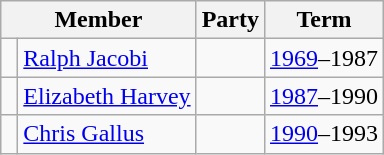<table class="wikitable">
<tr>
<th colspan="2">Member</th>
<th>Party</th>
<th>Term</th>
</tr>
<tr>
<td> </td>
<td><a href='#'>Ralph Jacobi</a></td>
<td></td>
<td><a href='#'>1969</a>–1987</td>
</tr>
<tr>
<td> </td>
<td><a href='#'>Elizabeth Harvey</a></td>
<td></td>
<td><a href='#'>1987</a>–1990</td>
</tr>
<tr>
<td> </td>
<td><a href='#'>Chris Gallus</a></td>
<td></td>
<td><a href='#'>1990</a>–1993</td>
</tr>
</table>
